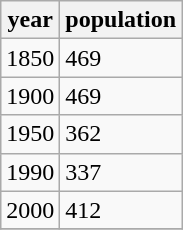<table class="wikitable">
<tr>
<th>year</th>
<th>population</th>
</tr>
<tr>
<td>1850</td>
<td>469</td>
</tr>
<tr>
<td>1900</td>
<td>469</td>
</tr>
<tr>
<td>1950</td>
<td>362</td>
</tr>
<tr>
<td>1990</td>
<td>337</td>
</tr>
<tr>
<td>2000</td>
<td>412</td>
</tr>
<tr>
</tr>
</table>
